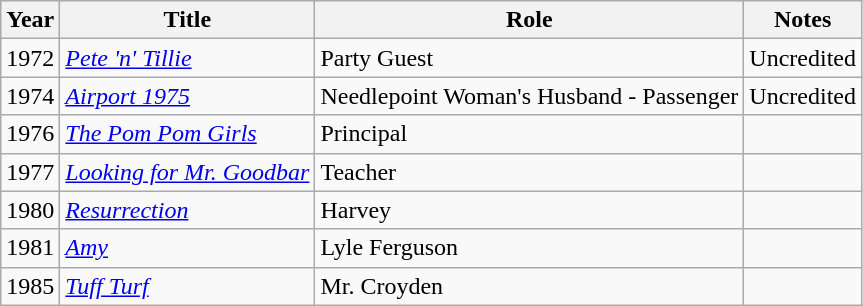<table class="wikitable">
<tr>
<th>Year</th>
<th>Title</th>
<th>Role</th>
<th>Notes</th>
</tr>
<tr>
<td>1972</td>
<td><em><a href='#'>Pete 'n' Tillie</a></em></td>
<td>Party Guest</td>
<td>Uncredited</td>
</tr>
<tr>
<td>1974</td>
<td><em><a href='#'>Airport 1975</a></em></td>
<td>Needlepoint Woman's Husband - Passenger</td>
<td>Uncredited</td>
</tr>
<tr>
<td>1976</td>
<td><em><a href='#'>The Pom Pom Girls</a></em></td>
<td>Principal</td>
<td></td>
</tr>
<tr>
<td>1977</td>
<td><em><a href='#'>Looking for Mr. Goodbar</a></em></td>
<td>Teacher</td>
<td></td>
</tr>
<tr>
<td>1980</td>
<td><em><a href='#'>Resurrection</a></em></td>
<td>Harvey</td>
<td></td>
</tr>
<tr>
<td>1981</td>
<td><em><a href='#'>Amy</a></em></td>
<td>Lyle Ferguson</td>
<td></td>
</tr>
<tr>
<td>1985</td>
<td><em><a href='#'>Tuff Turf</a></em></td>
<td>Mr. Croyden</td>
<td></td>
</tr>
</table>
